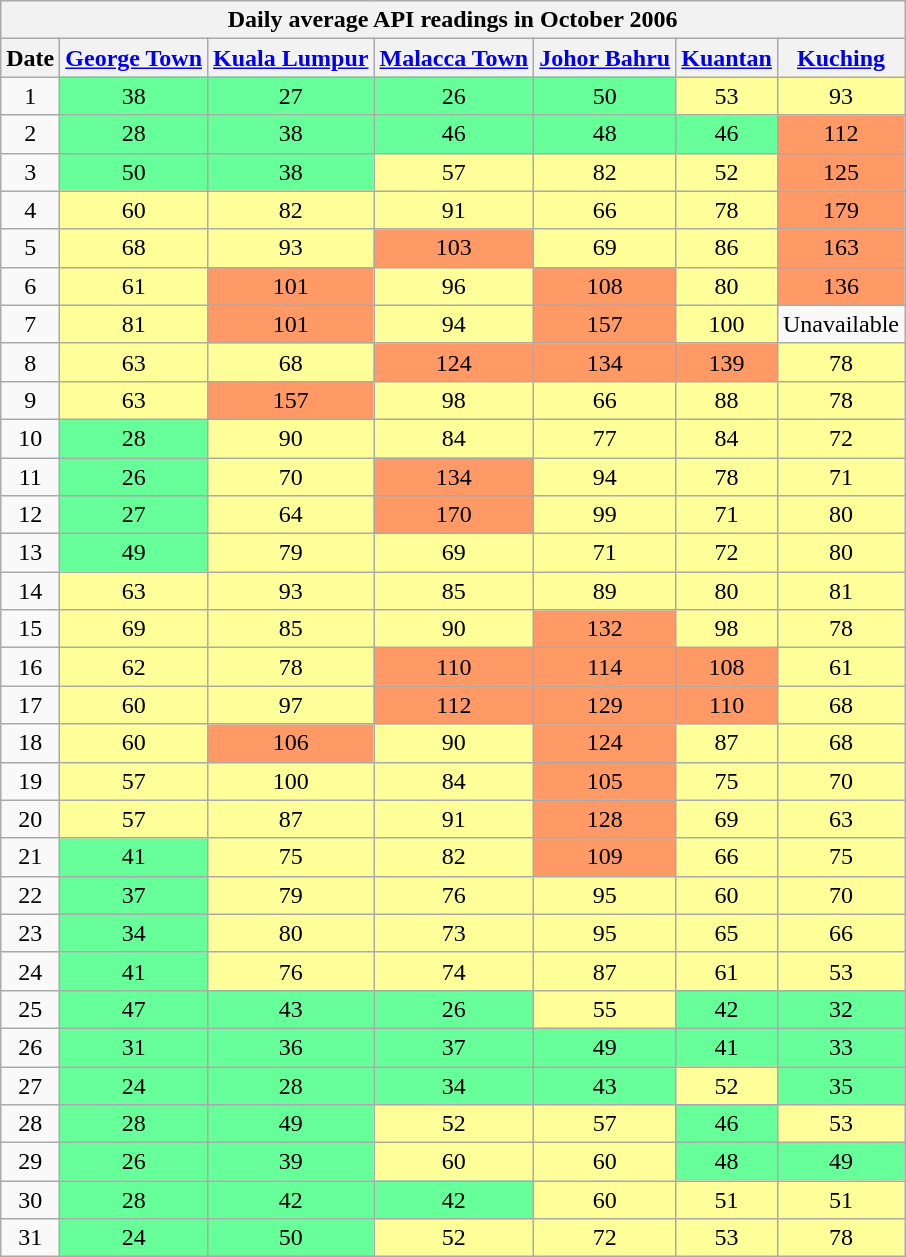<table class="wikitable">
<tr>
<th colspan=7>Daily average API readings in October 2006</th>
</tr>
<tr>
<th>Date</th>
<th align=center><a href='#'>George Town</a></th>
<th align=center><a href='#'>Kuala Lumpur</a></th>
<th align=center><a href='#'>Malacca Town</a></th>
<th align=center><a href='#'>Johor Bahru</a></th>
<th align=center><a href='#'>Kuantan</a></th>
<th align=center><a href='#'>Kuching</a></th>
</tr>
<tr>
<td align=center>1</td>
<td style="text-align:center; background:#6f9;">38</td>
<td style="text-align:center; background:#6f9;">27</td>
<td style="text-align:center; background:#6f9;">26</td>
<td style="text-align:center; background:#6f9;">50</td>
<td style="text-align:center; background:#ff9;">53</td>
<td style="text-align:center; background:#ff9;">93</td>
</tr>
<tr>
<td align=center>2</td>
<td style="text-align:center; background:#6f9;">28</td>
<td style="text-align:center; background:#6f9;">38</td>
<td style="text-align:center; background:#6f9;">46</td>
<td style="text-align:center; background:#6f9;">48</td>
<td style="text-align:center; background:#6f9;">46</td>
<td style="text-align:center; background:#f96;">112</td>
</tr>
<tr>
<td align=center>3</td>
<td style="text-align:center; background:#6f9;">50</td>
<td style="text-align:center; background:#6f9;">38</td>
<td style="text-align:center; background:#ff9;">57</td>
<td style="text-align:center; background:#ff9;">82</td>
<td style="text-align:center; background:#ff9;">52</td>
<td style="text-align:center; background:#f96;">125</td>
</tr>
<tr>
<td align=center>4</td>
<td style="text-align:center; background:#ff9;">60</td>
<td style="text-align:center; background:#ff9;">82</td>
<td style="text-align:center; background:#ff9;">91</td>
<td style="text-align:center; background:#ff9;">66</td>
<td style="text-align:center; background:#ff9;">78</td>
<td style="text-align:center; background:#f96;">179</td>
</tr>
<tr>
<td align=center>5</td>
<td style="text-align:center; background:#ff9;">68</td>
<td style="text-align:center; background:#ff9;">93</td>
<td style="text-align:center; background:#f96;">103</td>
<td style="text-align:center; background:#ff9;">69</td>
<td style="text-align:center; background:#ff9;">86</td>
<td style="text-align:center; background:#f96;">163</td>
</tr>
<tr>
<td align=center>6</td>
<td style="text-align:center; background:#ff9;">61</td>
<td style="text-align:center; background:#f96;">101</td>
<td style="text-align:center; background:#ff9;">96</td>
<td style="text-align:center; background:#f96;">108</td>
<td style="text-align:center; background:#ff9;">80</td>
<td style="text-align:center; background:#f96;">136</td>
</tr>
<tr>
<td align=center>7</td>
<td style="text-align:center; background:#ff9;">81</td>
<td style="text-align:center; background:#f96;">101</td>
<td style="text-align:center; background:#ff9;">94</td>
<td style="text-align:center; background:#f96;">157</td>
<td style="text-align:center; background:#ff9;">100</td>
<td align=center>Unavailable</td>
</tr>
<tr>
<td align=center>8</td>
<td style="text-align:center; background:#ff9;">63</td>
<td style="text-align:center; background:#ff9;">68</td>
<td style="text-align:center; background:#f96;">124</td>
<td style="text-align:center; background:#f96;">134</td>
<td style="text-align:center; background:#f96;">139</td>
<td style="text-align:center; background:#ff9;">78</td>
</tr>
<tr>
<td align=center>9</td>
<td style="text-align:center; background:#ff9;">63</td>
<td style="text-align:center; background:#f96;">157</td>
<td style="text-align:center; background:#ff9;">98</td>
<td style="text-align:center; background:#ff9;">66</td>
<td style="text-align:center; background:#ff9;">88</td>
<td style="text-align:center; background:#ff9;">78</td>
</tr>
<tr>
<td align=center>10</td>
<td style="text-align:center; background:#6f9;">28</td>
<td style="text-align:center; background:#ff9;">90</td>
<td style="text-align:center; background:#ff9;">84</td>
<td style="text-align:center; background:#ff9;">77</td>
<td style="text-align:center; background:#ff9;">84</td>
<td style="text-align:center; background:#ff9;">72</td>
</tr>
<tr>
<td align=center>11</td>
<td style="text-align:center; background:#6f9;">26</td>
<td style="text-align:center; background:#ff9;">70</td>
<td style="text-align:center; background:#f96;">134</td>
<td style="text-align:center; background:#ff9;">94</td>
<td style="text-align:center; background:#ff9;">78</td>
<td style="text-align:center; background:#ff9;">71</td>
</tr>
<tr>
<td align=center>12</td>
<td style="text-align:center; background:#6f9;">27</td>
<td style="text-align:center; background:#ff9;">64</td>
<td style="text-align:center; background:#f96;">170</td>
<td style="text-align:center; background:#ff9;">99</td>
<td style="text-align:center; background:#ff9;">71</td>
<td style="text-align:center; background:#ff9;">80</td>
</tr>
<tr>
<td align=center>13</td>
<td style="text-align:center; background:#6f9;">49</td>
<td style="text-align:center; background:#ff9;">79</td>
<td style="text-align:center; background:#ff9;">69</td>
<td style="text-align:center; background:#ff9;">71</td>
<td style="text-align:center; background:#ff9;">72</td>
<td style="text-align:center; background:#ff9;">80</td>
</tr>
<tr>
<td align=center>14</td>
<td style="text-align:center; background:#ff9;">63</td>
<td style="text-align:center; background:#ff9;">93</td>
<td style="text-align:center; background:#ff9;">85</td>
<td style="text-align:center; background:#ff9;">89</td>
<td style="text-align:center; background:#ff9;">80</td>
<td style="text-align:center; background:#ff9;">81</td>
</tr>
<tr>
<td align=center>15</td>
<td style="text-align:center; background:#ff9;">69</td>
<td style="text-align:center; background:#ff9;">85</td>
<td style="text-align:center; background:#ff9;">90</td>
<td style="text-align:center; background:#f96;">132</td>
<td style="text-align:center; background:#ff9;">98</td>
<td style="text-align:center; background:#ff9;">78</td>
</tr>
<tr>
<td align=center>16</td>
<td style="text-align:center; background:#ff9;">62</td>
<td style="text-align:center; background:#ff9;">78</td>
<td style="text-align:center; background:#f96;">110</td>
<td style="text-align:center; background:#f96;">114</td>
<td style="text-align:center; background:#f96;">108</td>
<td style="text-align:center; background:#ff9;">61</td>
</tr>
<tr>
<td align=center>17</td>
<td style="text-align:center; background:#ff9;">60</td>
<td style="text-align:center; background:#ff9;">97</td>
<td style="text-align:center; background:#f96;">112</td>
<td style="text-align:center; background:#f96;">129</td>
<td style="text-align:center; background:#f96;">110</td>
<td style="text-align:center; background:#ff9;">68</td>
</tr>
<tr>
<td align=center>18</td>
<td style="text-align:center; background:#ff9;">60</td>
<td style="text-align:center; background:#f96;">106</td>
<td style="text-align:center; background:#ff9;">90</td>
<td style="text-align:center; background:#f96;">124</td>
<td style="text-align:center; background:#ff9;">87</td>
<td style="text-align:center; background:#ff9;">68</td>
</tr>
<tr>
<td align=center>19</td>
<td style="text-align:center; background:#ff9;">57</td>
<td style="text-align:center; background:#ff9;">100</td>
<td style="text-align:center; background:#ff9;">84</td>
<td style="text-align:center; background:#f96;">105</td>
<td style="text-align:center; background:#ff9;">75</td>
<td style="text-align:center; background:#ff9;">70</td>
</tr>
<tr>
<td align=center>20</td>
<td style="text-align:center; background:#ff9;">57</td>
<td style="text-align:center; background:#ff9;">87</td>
<td style="text-align:center; background:#ff9;">91</td>
<td style="text-align:center; background:#f96;">128</td>
<td style="text-align:center; background:#ff9;">69</td>
<td style="text-align:center; background:#ff9;">63</td>
</tr>
<tr>
<td align=center>21</td>
<td style="text-align:center; background:#6f9;">41</td>
<td style="text-align:center; background:#ff9;">75</td>
<td style="text-align:center; background:#ff9;">82</td>
<td style="text-align:center; background:#f96;">109</td>
<td style="text-align:center; background:#ff9;">66</td>
<td style="text-align:center; background:#ff9;">75</td>
</tr>
<tr>
<td align=center>22</td>
<td style="text-align:center; background:#6f9;">37</td>
<td style="text-align:center; background:#ff9;">79</td>
<td style="text-align:center; background:#ff9;">76</td>
<td style="text-align:center; background:#ff9;">95</td>
<td style="text-align:center; background:#ff9;">60</td>
<td style="text-align:center; background:#ff9;">70</td>
</tr>
<tr>
<td align=center>23</td>
<td style="text-align:center; background:#6f9;">34</td>
<td style="text-align:center; background:#ff9;">80</td>
<td style="text-align:center; background:#ff9;">73</td>
<td style="text-align:center; background:#ff9;">95</td>
<td style="text-align:center; background:#ff9;">65</td>
<td style="text-align:center; background:#ff9;">66</td>
</tr>
<tr>
<td align=center>24</td>
<td style="text-align:center; background:#6f9;">41</td>
<td style="text-align:center; background:#ff9;">76</td>
<td style="text-align:center; background:#ff9;">74</td>
<td style="text-align:center; background:#ff9;">87</td>
<td style="text-align:center; background:#ff9;">61</td>
<td style="text-align:center; background:#ff9;">53</td>
</tr>
<tr>
<td align=center>25</td>
<td style="text-align:center; background:#6f9;">47</td>
<td style="text-align:center; background:#6f9;">43</td>
<td style="text-align:center; background:#6f9;">26</td>
<td style="text-align:center; background:#ff9;">55</td>
<td style="text-align:center; background:#6f9;">42</td>
<td style="text-align:center; background:#6f9;">32</td>
</tr>
<tr>
<td align=center>26</td>
<td style="text-align:center; background:#6f9;">31</td>
<td style="text-align:center; background:#6f9;">36</td>
<td style="text-align:center; background:#6f9;">37</td>
<td style="text-align:center; background:#6f9;">49</td>
<td style="text-align:center; background:#6f9;">41</td>
<td style="text-align:center; background:#6f9;">33</td>
</tr>
<tr>
<td align=center>27</td>
<td style="text-align:center; background:#6f9;">24</td>
<td style="text-align:center; background:#6f9;">28</td>
<td style="text-align:center; background:#6f9;">34</td>
<td style="text-align:center; background:#6f9;">43</td>
<td style="text-align:center; background:#ff9;">52</td>
<td style="text-align:center; background:#6f9;">35</td>
</tr>
<tr>
<td align=center>28</td>
<td style="text-align:center; background:#6f9;">28</td>
<td style="text-align:center; background:#6f9;">49</td>
<td style="text-align:center; background:#ff9;">52</td>
<td style="text-align:center; background:#ff9;">57</td>
<td style="text-align:center; background:#6f9;">46</td>
<td style="text-align:center; background:#ff9;">53</td>
</tr>
<tr>
<td align=center>29</td>
<td style="text-align:center; background:#6f9;">26</td>
<td style="text-align:center; background:#6f9;">39</td>
<td style="text-align:center; background:#ff9;">60</td>
<td style="text-align:center; background:#ff9;">60</td>
<td style="text-align:center; background:#6f9;">48</td>
<td style="text-align:center; background:#6f9;">49</td>
</tr>
<tr>
<td align=center>30</td>
<td style="text-align:center; background:#6f9;">28</td>
<td style="text-align:center; background:#6f9;">42</td>
<td style="text-align:center; background:#6f9;">42</td>
<td style="text-align:center; background:#ff9;">60</td>
<td style="text-align:center; background:#ff9;">51</td>
<td style="text-align:center; background:#ff9;">51</td>
</tr>
<tr>
<td align=center>31</td>
<td style="text-align:center; background:#6f9;">24</td>
<td style="text-align:center; background:#6f9;">50</td>
<td style="text-align:center; background:#ff9;">52</td>
<td style="text-align:center; background:#ff9;">72</td>
<td style="text-align:center; background:#ff9;">53</td>
<td style="text-align:center; background:#ff9;">78</td>
</tr>
</table>
